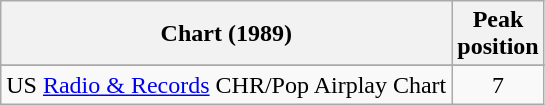<table class="wikitable sortable">
<tr>
<th align="left">Chart (1989)</th>
<th align="center">Peak<br>position</th>
</tr>
<tr>
</tr>
<tr>
</tr>
<tr>
</tr>
<tr>
</tr>
<tr>
<td align="left">US <a href='#'>Radio & Records</a> CHR/Pop Airplay Chart</td>
<td align="center">7</td>
</tr>
</table>
